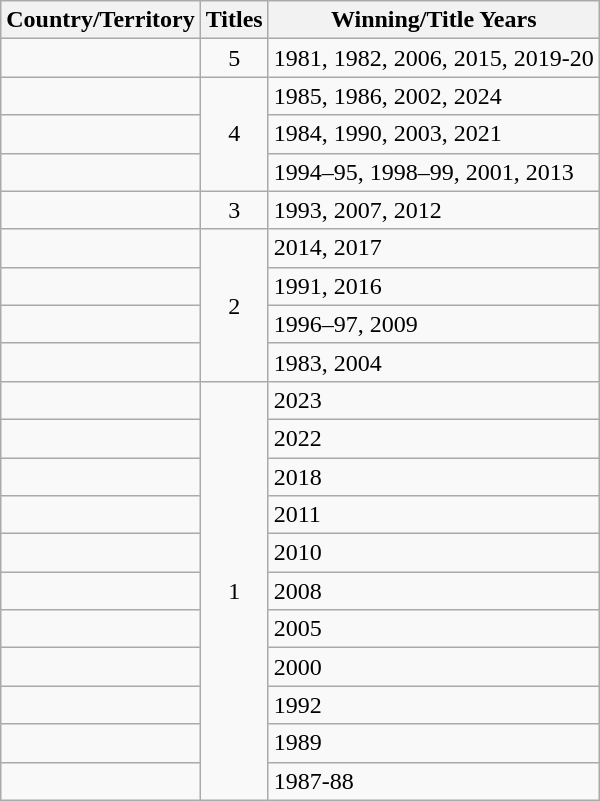<table class="wikitable">
<tr>
<th>Country/Territory</th>
<th>Titles</th>
<th>Winning/Title Years</th>
</tr>
<tr>
<td></td>
<td rowspan="1" align="center">5</td>
<td>1981, 1982, 2006, 2015, 2019-20</td>
</tr>
<tr>
<td></td>
<td rowspan="3" align="center">4</td>
<td>1985, 1986, 2002, 2024</td>
</tr>
<tr>
<td></td>
<td>1984, 1990, 2003, 2021</td>
</tr>
<tr>
<td></td>
<td>1994–95, 1998–99, 2001, 2013</td>
</tr>
<tr>
<td></td>
<td align="center">3</td>
<td>1993, 2007, 2012</td>
</tr>
<tr>
<td></td>
<td rowspan="4" align="center">2</td>
<td>2014, 2017</td>
</tr>
<tr>
<td></td>
<td>1991, 2016</td>
</tr>
<tr>
<td></td>
<td>1996–97, 2009</td>
</tr>
<tr>
<td></td>
<td>1983, 2004</td>
</tr>
<tr>
<td></td>
<td rowspan="11" align="center">1</td>
<td>2023</td>
</tr>
<tr>
<td></td>
<td>2022</td>
</tr>
<tr>
<td></td>
<td>2018</td>
</tr>
<tr>
<td></td>
<td>2011</td>
</tr>
<tr>
<td></td>
<td>2010</td>
</tr>
<tr>
<td></td>
<td>2008</td>
</tr>
<tr>
<td></td>
<td>2005</td>
</tr>
<tr>
<td></td>
<td>2000</td>
</tr>
<tr>
<td></td>
<td>1992</td>
</tr>
<tr>
<td></td>
<td>1989</td>
</tr>
<tr>
<td></td>
<td>1987-88</td>
</tr>
</table>
